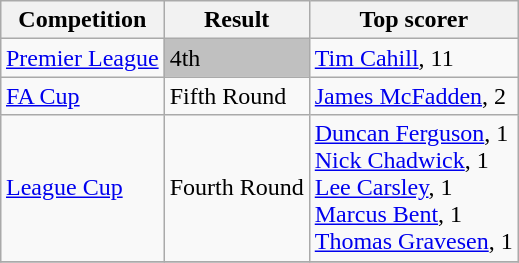<table class="wikitable" style="float:right; clear:right; margin-left:1em">
<tr>
<th>Competition</th>
<th>Result</th>
<th>Top scorer</th>
</tr>
<tr>
<td><a href='#'>Premier League</a></td>
<td style="background:silver;">4th</td>
<td> <a href='#'>Tim Cahill</a>, 11</td>
</tr>
<tr>
<td><a href='#'>FA Cup</a></td>
<td>Fifth Round</td>
<td> <a href='#'>James McFadden</a>, 2</td>
</tr>
<tr>
<td><a href='#'>League Cup</a></td>
<td>Fourth Round</td>
<td> <a href='#'>Duncan Ferguson</a>, 1<br> <a href='#'>Nick Chadwick</a>, 1<br> <a href='#'>Lee Carsley</a>, 1<br> <a href='#'>Marcus Bent</a>, 1<br> <a href='#'>Thomas Gravesen</a>, 1</td>
</tr>
<tr>
</tr>
</table>
